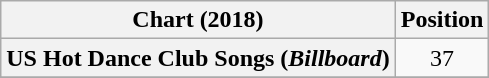<table class="wikitable sortable plainrowheaders">
<tr>
<th scope="col">Chart (2018)</th>
<th scope="col">Position</th>
</tr>
<tr>
<th scope="row">US Hot Dance Club Songs (<em>Billboard</em>)</th>
<td align="center">37</td>
</tr>
<tr>
</tr>
</table>
